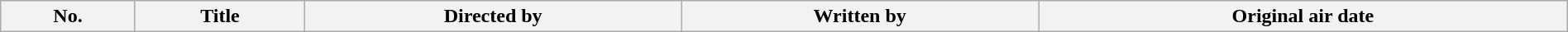<table class="wikitable plainrowheaders" style="width:100%; style="background:#fff;">
<tr>
<th style="background:#;">No.</th>
<th style="background:#;">Title</th>
<th style="background:#;">Directed by</th>
<th style="background:#;">Written by</th>
<th style="background:#;">Original air date<br>

























</th>
</tr>
</table>
